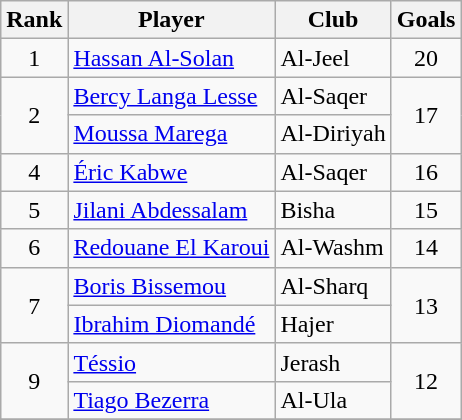<table class="wikitable" style="text-align:center">
<tr>
<th>Rank</th>
<th>Player</th>
<th>Club</th>
<th>Goals</th>
</tr>
<tr>
<td>1</td>
<td align="left"> <a href='#'>Hassan Al-Solan</a></td>
<td align="left">Al-Jeel</td>
<td>20</td>
</tr>
<tr>
<td rowspan=2>2</td>
<td align="left"> <a href='#'>Bercy Langa Lesse</a></td>
<td align="left">Al-Saqer</td>
<td rowspan=2>17</td>
</tr>
<tr>
<td align="left"> <a href='#'>Moussa Marega</a></td>
<td align="left">Al-Diriyah</td>
</tr>
<tr>
<td>4</td>
<td align="left"> <a href='#'>Éric Kabwe</a></td>
<td align="left">Al-Saqer</td>
<td>16</td>
</tr>
<tr>
<td>5</td>
<td align="left"> <a href='#'>Jilani Abdessalam</a></td>
<td align="left">Bisha</td>
<td>15</td>
</tr>
<tr>
<td>6</td>
<td align="left"> <a href='#'>Redouane El Karoui</a></td>
<td align="left">Al-Washm</td>
<td>14</td>
</tr>
<tr>
<td rowspan=2>7</td>
<td align="left"> <a href='#'>Boris Bissemou</a></td>
<td align="left">Al-Sharq</td>
<td rowspan=2>13</td>
</tr>
<tr>
<td align="left"> <a href='#'>Ibrahim Diomandé</a></td>
<td align="left">Hajer</td>
</tr>
<tr>
<td rowspan=2>9</td>
<td align="left"> <a href='#'>Téssio</a></td>
<td align="left">Jerash</td>
<td rowspan=2>12</td>
</tr>
<tr>
<td align="left"> <a href='#'>Tiago Bezerra</a></td>
<td align="left">Al-Ula</td>
</tr>
<tr>
</tr>
</table>
